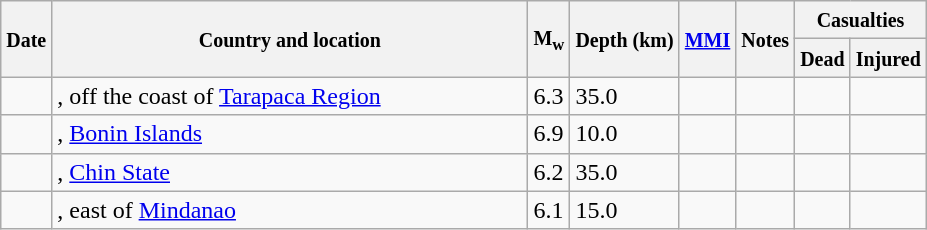<table class="wikitable sortable sort-under" style="border:1px black; margin-left:1em;">
<tr>
<th rowspan="2"><small>Date</small></th>
<th rowspan="2" style="width: 310px"><small>Country and location</small></th>
<th rowspan="2"><small>M<sub>w</sub></small></th>
<th rowspan="2"><small>Depth (km)</small></th>
<th rowspan="2"><small><a href='#'>MMI</a></small></th>
<th rowspan="2" class="unsortable"><small>Notes</small></th>
<th colspan="2"><small>Casualties</small></th>
</tr>
<tr>
<th><small>Dead</small></th>
<th><small>Injured</small></th>
</tr>
<tr>
<td></td>
<td>, off the coast of <a href='#'>Tarapaca Region</a></td>
<td>6.3</td>
<td>35.0</td>
<td></td>
<td></td>
<td></td>
<td></td>
</tr>
<tr>
<td></td>
<td>, <a href='#'>Bonin Islands</a></td>
<td>6.9</td>
<td>10.0</td>
<td></td>
<td></td>
<td></td>
<td></td>
</tr>
<tr>
<td></td>
<td>, <a href='#'>Chin State</a></td>
<td>6.2</td>
<td>35.0</td>
<td></td>
<td></td>
<td></td>
<td></td>
</tr>
<tr>
<td></td>
<td>, east of <a href='#'>Mindanao</a></td>
<td>6.1</td>
<td>15.0</td>
<td></td>
<td></td>
<td></td>
<td></td>
</tr>
</table>
